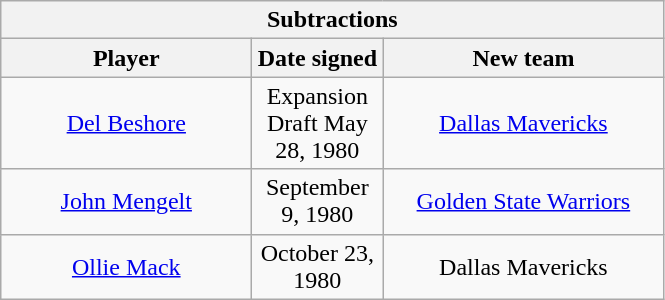<table class="wikitable" style="text-align:center">
<tr>
<th colspan=3>Subtractions</th>
</tr>
<tr>
<th style="width:160px">Player</th>
<th style="width:80px">Date signed</th>
<th style="width:180px">New team</th>
</tr>
<tr>
<td><a href='#'>Del Beshore</a></td>
<td>Expansion Draft May 28, 1980</td>
<td><a href='#'>Dallas Mavericks</a></td>
</tr>
<tr>
<td><a href='#'>John Mengelt</a></td>
<td>September 9, 1980</td>
<td><a href='#'>Golden State Warriors</a></td>
</tr>
<tr>
<td><a href='#'>Ollie Mack</a></td>
<td>October 23, 1980</td>
<td>Dallas Mavericks</td>
</tr>
</table>
